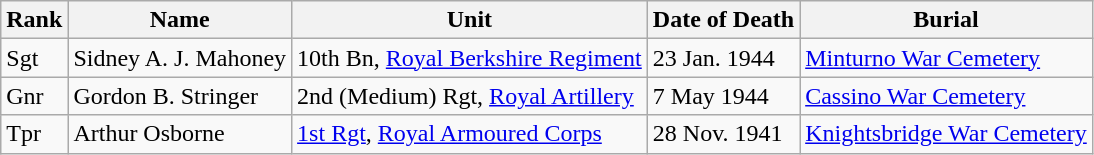<table class="wikitable">
<tr>
<th>Rank</th>
<th>Name</th>
<th>Unit</th>
<th>Date of Death</th>
<th>Burial</th>
</tr>
<tr>
<td>Sgt</td>
<td>Sidney A. J. Mahoney</td>
<td>10th Bn, <a href='#'>Royal Berkshire Regiment</a></td>
<td>23 Jan. 1944</td>
<td><a href='#'>Minturno War Cemetery</a></td>
</tr>
<tr>
<td>Gnr</td>
<td>Gordon B. Stringer</td>
<td>2nd (Medium) Rgt, <a href='#'>Royal Artillery</a></td>
<td>7 May 1944</td>
<td><a href='#'>Cassino War Cemetery</a></td>
</tr>
<tr>
<td>Tpr</td>
<td>Arthur Osborne</td>
<td><a href='#'>1st Rgt</a>, <a href='#'>Royal Armoured Corps</a></td>
<td>28 Nov. 1941</td>
<td><a href='#'>Knightsbridge War Cemetery</a></td>
</tr>
</table>
